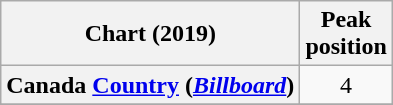<table class="wikitable sortable plainrowheaders" style="text-align:center;">
<tr>
<th>Chart (2019)</th>
<th>Peak <br> position</th>
</tr>
<tr>
<th scope="row">Canada <a href='#'>Country</a> (<a href='#'><em>Billboard</em></a>)</th>
<td>4</td>
</tr>
<tr>
</tr>
</table>
